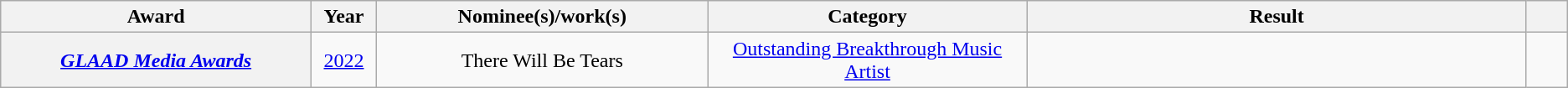<table class="wikitable plainrowheaders sortable" style="text-align: center;">
<tr>
<th scope="col" style="width: 18em;">Award</th>
<th scope="col" style="width: 3em;">Year</th>
<th scope="col" style="width: 18em;">Nominee(s)/work(s)</th>
<th scope="col" style="width: 18em;">Category</th>
<th scope="col" class="unsortable" style="width: 30em;">Result</th>
<th scope="col" class="unsortable" style="width: 2em;"></th>
</tr>
<tr>
<th scope="row"><em><a href='#'>GLAAD Media Awards</a></em></th>
<td><a href='#'>2022</a></td>
<td>There Will Be Tears</td>
<td><a href='#'>Outstanding Breakthrough Music Artist</a></td>
<td></td>
<td></td>
</tr>
</table>
